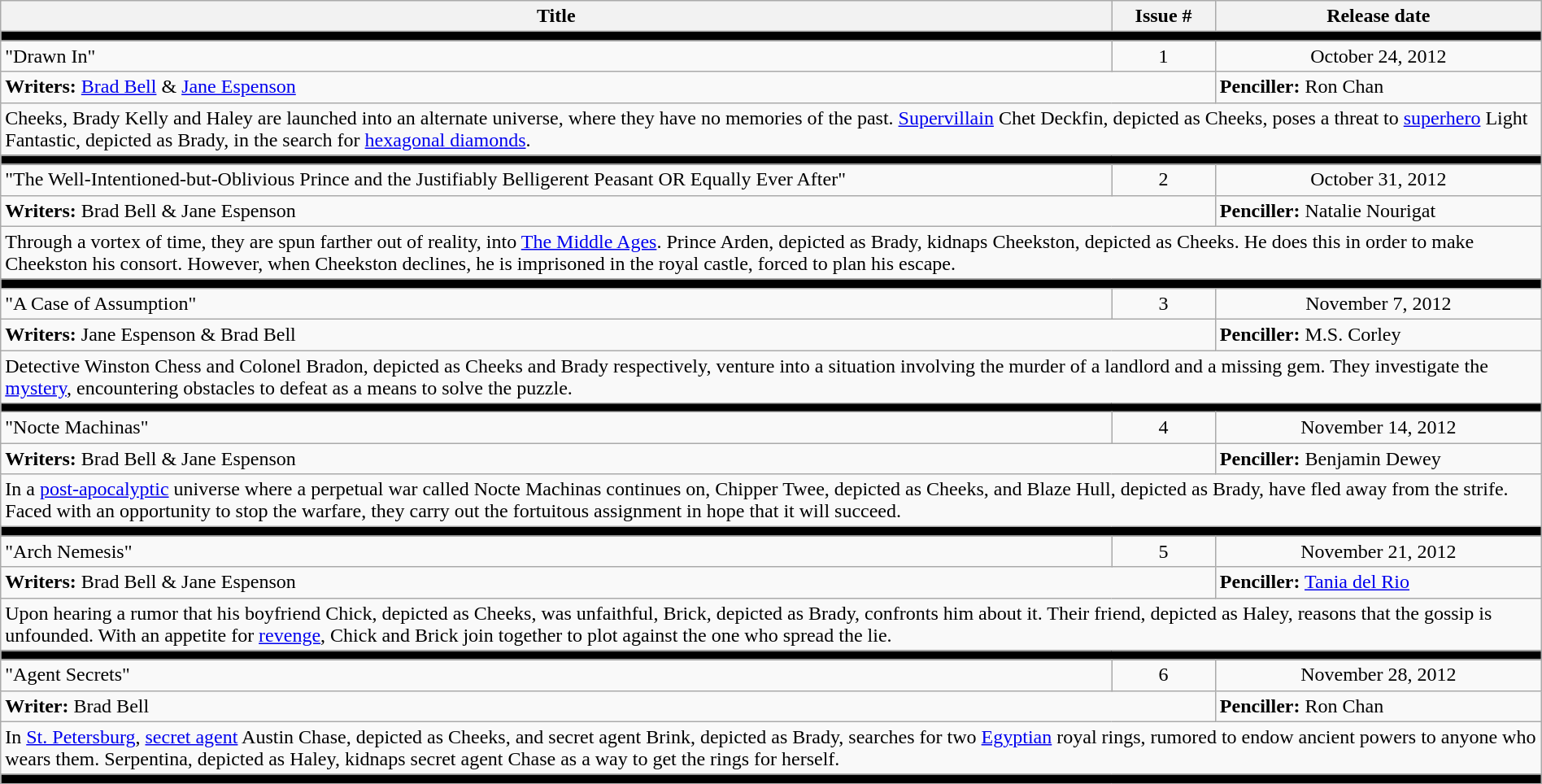<table class="wikitable" style="width:100%;">
<tr>
<th>Title</th>
<th>Issue #</th>
<th>Release date</th>
</tr>
<tr>
<td colspan="6" style="background: #000000;"></td>
</tr>
<tr>
<td>"Drawn In"</td>
<td style="text-align:center;">1</td>
<td style="text-align:center;">October 24, 2012</td>
</tr>
<tr>
<td colspan="2"><strong>Writers:</strong> <a href='#'>Brad Bell</a> & <a href='#'>Jane Espenson</a></td>
<td><strong>Penciller:</strong> Ron Chan</td>
</tr>
<tr>
<td colspan="6">Cheeks, Brady Kelly and Haley are launched into an alternate universe, where they have no memories of the past. <a href='#'>Supervillain</a> Chet Deckfin, depicted as Cheeks, poses a threat to <a href='#'>superhero</a> Light Fantastic, depicted as Brady, in the search for <a href='#'>hexagonal diamonds</a>.</td>
</tr>
<tr>
<td colspan="6" style="background: #000000;"></td>
</tr>
<tr>
<td>"The Well-Intentioned-but-Oblivious Prince and the Justifiably Belligerent Peasant OR Equally Ever After"</td>
<td style="text-align:center;">2</td>
<td style="text-align:center;">October 31, 2012</td>
</tr>
<tr>
<td colspan="2"><strong>Writers:</strong> Brad Bell & Jane Espenson</td>
<td><strong>Penciller:</strong> Natalie Nourigat</td>
</tr>
<tr>
<td colspan="6">Through a vortex of time, they are spun farther out of reality, into <a href='#'>The Middle Ages</a>. Prince Arden, depicted as Brady, kidnaps Cheekston, depicted as Cheeks. He does this in order to make Cheekston his consort. However, when Cheekston declines, he is imprisoned in the royal castle, forced to plan his escape.</td>
</tr>
<tr>
<td colspan="6" style="background: #000000;"></td>
</tr>
<tr>
<td>"A Case of Assumption"</td>
<td style="text-align:center;">3</td>
<td style="text-align:center;">November 7, 2012</td>
</tr>
<tr>
<td colspan="2"><strong>Writers:</strong> Jane Espenson & Brad Bell</td>
<td><strong>Penciller:</strong> M.S. Corley</td>
</tr>
<tr>
<td colspan="6">Detective Winston Chess and Colonel Bradon, depicted as Cheeks and Brady respectively, venture into a situation involving the murder of a landlord and a missing gem. They investigate the <a href='#'>mystery</a>, encountering obstacles to defeat as a means to solve the puzzle.</td>
</tr>
<tr>
<td colspan="6" style="background: #000000;"></td>
</tr>
<tr>
<td>"Nocte Machinas"</td>
<td style="text-align:center;">4</td>
<td style="text-align:center;">November 14, 2012</td>
</tr>
<tr>
<td colspan="2"><strong>Writers:</strong> Brad Bell & Jane Espenson</td>
<td><strong>Penciller:</strong> Benjamin Dewey</td>
</tr>
<tr>
<td colspan="6">In a <a href='#'>post-apocalyptic</a> universe where a perpetual war called Nocte Machinas continues on, Chipper Twee, depicted as Cheeks, and Blaze Hull, depicted as Brady, have fled away from the strife. Faced with an opportunity to stop the warfare, they carry out the fortuitous assignment in hope that it will succeed.</td>
</tr>
<tr>
<td colspan="6" style="background: #000000;"></td>
</tr>
<tr>
<td>"Arch Nemesis"</td>
<td style="text-align:center;">5</td>
<td style="text-align:center;">November 21, 2012</td>
</tr>
<tr>
<td colspan="2"><strong>Writers:</strong> Brad Bell & Jane Espenson</td>
<td><strong>Penciller:</strong> <a href='#'>Tania del Rio</a></td>
</tr>
<tr>
<td colspan="6">Upon hearing a rumor that his boyfriend Chick, depicted as Cheeks, was unfaithful, Brick, depicted as Brady, confronts him about it. Their friend, depicted as Haley, reasons that the gossip is unfounded. With an appetite for <a href='#'>revenge</a>, Chick and Brick join together to plot against the one who spread the lie.</td>
</tr>
<tr>
<td colspan="6" style="background: #000000;"></td>
</tr>
<tr>
<td>"Agent Secrets"</td>
<td style="text-align:center;">6</td>
<td style="text-align:center;">November 28, 2012</td>
</tr>
<tr>
<td colspan="2"><strong>Writer:</strong> Brad Bell</td>
<td><strong>Penciller:</strong> Ron Chan</td>
</tr>
<tr>
<td colspan="6">In <a href='#'>St. Petersburg</a>, <a href='#'>secret agent</a> Austin Chase, depicted as Cheeks, and secret agent Brink, depicted as Brady, searches for two <a href='#'>Egyptian</a> royal rings, rumored to endow ancient powers to anyone who wears them. Serpentina, depicted as Haley, kidnaps  secret agent Chase as a way to get the rings for herself.</td>
</tr>
<tr>
<td colspan="6" style="background: #000000;"></td>
</tr>
</table>
